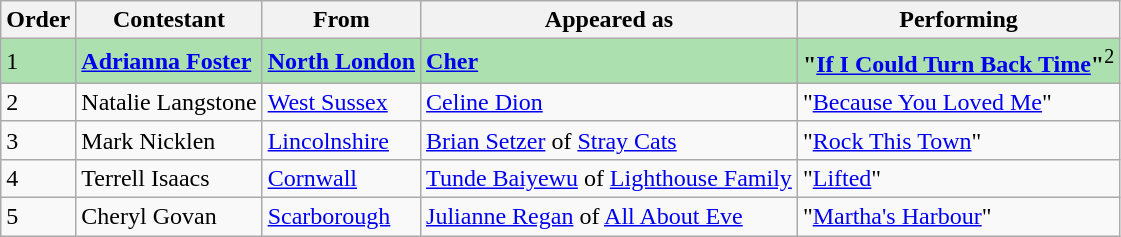<table class="wikitable">
<tr>
<th>Order</th>
<th>Contestant</th>
<th>From</th>
<th>Appeared as</th>
<th>Performing</th>
</tr>
<tr style="background:#ACE1AF;">
<td>1</td>
<td><strong><a href='#'>Adrianna Foster</a></strong></td>
<td><strong><a href='#'>North London</a></strong></td>
<td><strong><a href='#'>Cher</a></strong></td>
<td><strong>"<a href='#'>If I Could Turn Back Time</a>"</strong><sup>2</sup></td>
</tr>
<tr>
<td>2</td>
<td>Natalie Langstone</td>
<td><a href='#'>West Sussex</a></td>
<td><a href='#'>Celine Dion</a></td>
<td>"<a href='#'>Because You Loved Me</a>"</td>
</tr>
<tr>
<td>3</td>
<td>Mark Nicklen</td>
<td><a href='#'>Lincolnshire</a></td>
<td><a href='#'>Brian Setzer</a> of <a href='#'>Stray Cats</a></td>
<td>"<a href='#'>Rock This Town</a>"</td>
</tr>
<tr>
<td>4</td>
<td>Terrell Isaacs</td>
<td><a href='#'>Cornwall</a></td>
<td><a href='#'>Tunde Baiyewu</a> of <a href='#'>Lighthouse Family</a></td>
<td>"<a href='#'>Lifted</a>"</td>
</tr>
<tr>
<td>5</td>
<td>Cheryl Govan</td>
<td><a href='#'>Scarborough</a></td>
<td><a href='#'>Julianne Regan</a> of <a href='#'>All About Eve</a></td>
<td>"<a href='#'>Martha's Harbour</a>"</td>
</tr>
</table>
